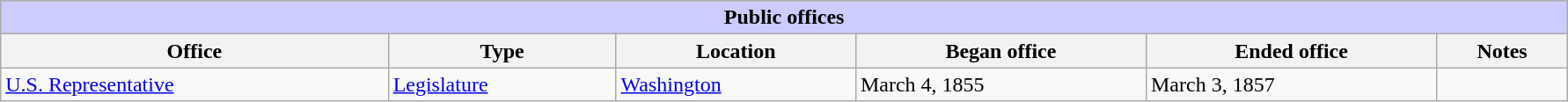<table class=wikitable style="width: 94%" style="text-align: center;" align="center">
<tr bgcolor=#cccccc>
<th colspan=7 style="background: #ccccff;">Public offices</th>
</tr>
<tr>
<th><strong>Office</strong></th>
<th><strong>Type</strong></th>
<th><strong>Location</strong></th>
<th><strong>Began office</strong></th>
<th><strong>Ended office</strong></th>
<th><strong>Notes</strong></th>
</tr>
<tr>
<td><a href='#'>U.S. Representative</a></td>
<td><a href='#'>Legislature</a></td>
<td><a href='#'>Washington</a></td>
<td>March 4, 1855</td>
<td>March 3, 1857</td>
<td></td>
</tr>
</table>
